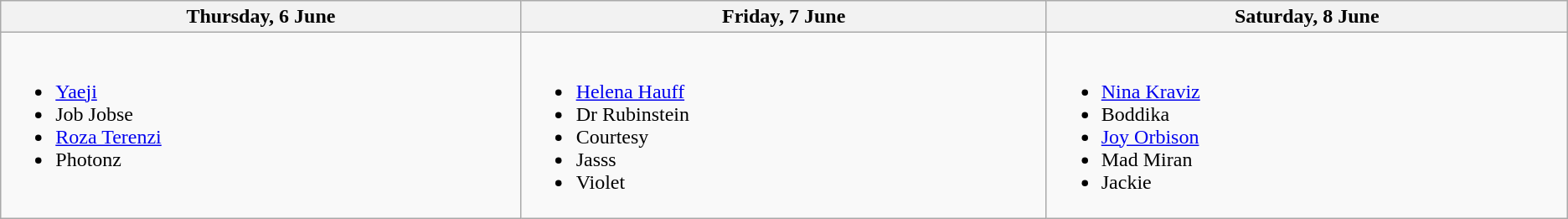<table class="wikitable">
<tr>
<th width="500">Thursday, 6 June</th>
<th width="500">Friday, 7 June</th>
<th width="500">Saturday, 8 June</th>
</tr>
<tr valign="top">
<td><br><ul><li><a href='#'>Yaeji</a></li><li>Job Jobse</li><li><a href='#'>Roza Terenzi</a></li><li>Photonz</li></ul></td>
<td><br><ul><li><a href='#'>Helena Hauff</a></li><li>Dr Rubinstein</li><li>Courtesy</li><li>Jasss</li><li>Violet</li></ul></td>
<td><br><ul><li><a href='#'>Nina Kraviz</a></li><li>Boddika</li><li><a href='#'>Joy Orbison</a></li><li>Mad Miran</li><li>Jackie</li></ul></td>
</tr>
</table>
